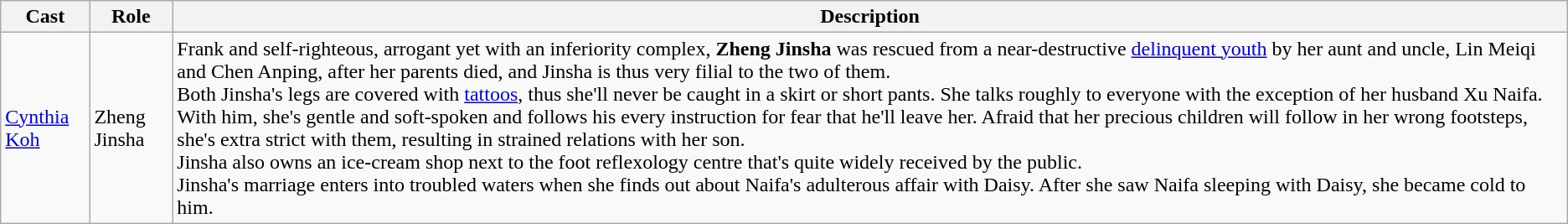<table class="wikitable">
<tr>
<th>Cast</th>
<th>Role</th>
<th>Description</th>
</tr>
<tr>
<td><a href='#'>Cynthia Koh</a></td>
<td>Zheng Jinsha</td>
<td>Frank and self-righteous, arrogant yet with an inferiority complex, <strong>Zheng Jinsha</strong> was rescued from a near-destructive <a href='#'>delinquent youth</a> by her aunt and uncle, Lin Meiqi and Chen Anping, after her parents died, and Jinsha is thus very filial to the two of them.<br>Both Jinsha's legs are covered with <a href='#'>tattoos</a>, thus she'll never be caught in a skirt or short pants. She talks roughly to everyone with the exception of her husband Xu Naifa. With him, she's gentle and soft-spoken and follows his every instruction for fear that he'll leave her. Afraid that her precious children will follow in her wrong footsteps, she's extra strict with them, resulting in strained relations with her son.<br>Jinsha also owns an ice-cream shop next to the foot reflexology centre that's quite widely received by the public.<br>Jinsha's marriage enters into troubled waters when she finds out about Naifa's adulterous affair with Daisy. After she saw Naifa sleeping with Daisy, she became cold to him.</td>
</tr>
</table>
